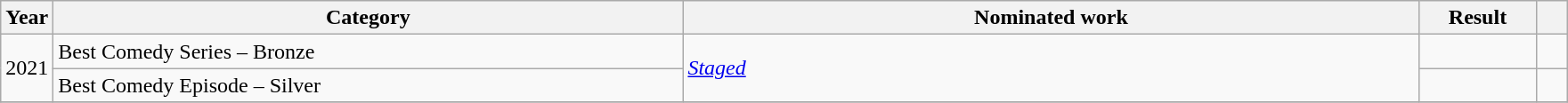<table class=wikitable>
<tr>
<th scope="col" style="width:1em;">Year</th>
<th scope="col" style="width:29em;">Category</th>
<th scope="col" style="width:34em;">Nominated work</th>
<th scope="col" style="width:5em;">Result</th>
<th scope="col" style="width:1em;"></th>
</tr>
<tr>
<td rowspan="2">2021</td>
<td>Best Comedy Series – Bronze</td>
<td rowspan="2"><em><a href='#'>Staged</a></em></td>
<td></td>
<td></td>
</tr>
<tr>
<td>Best Comedy Episode – Silver</td>
<td></td>
<td></td>
</tr>
<tr>
</tr>
</table>
